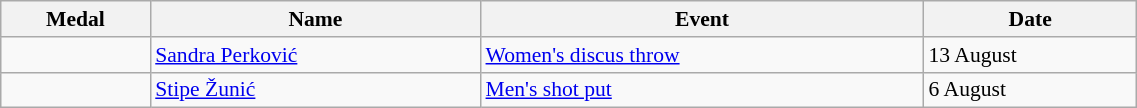<table class=wikitable style=font-size:90% width=60%>
<tr>
<th>Medal</th>
<th>Name</th>
<th>Event</th>
<th>Date</th>
</tr>
<tr>
<td></td>
<td><a href='#'>Sandra Perković</a></td>
<td><a href='#'>Women's discus throw</a></td>
<td>13 August</td>
</tr>
<tr>
<td></td>
<td><a href='#'>Stipe Žunić</a></td>
<td><a href='#'>Men's shot put</a></td>
<td>6 August</td>
</tr>
</table>
